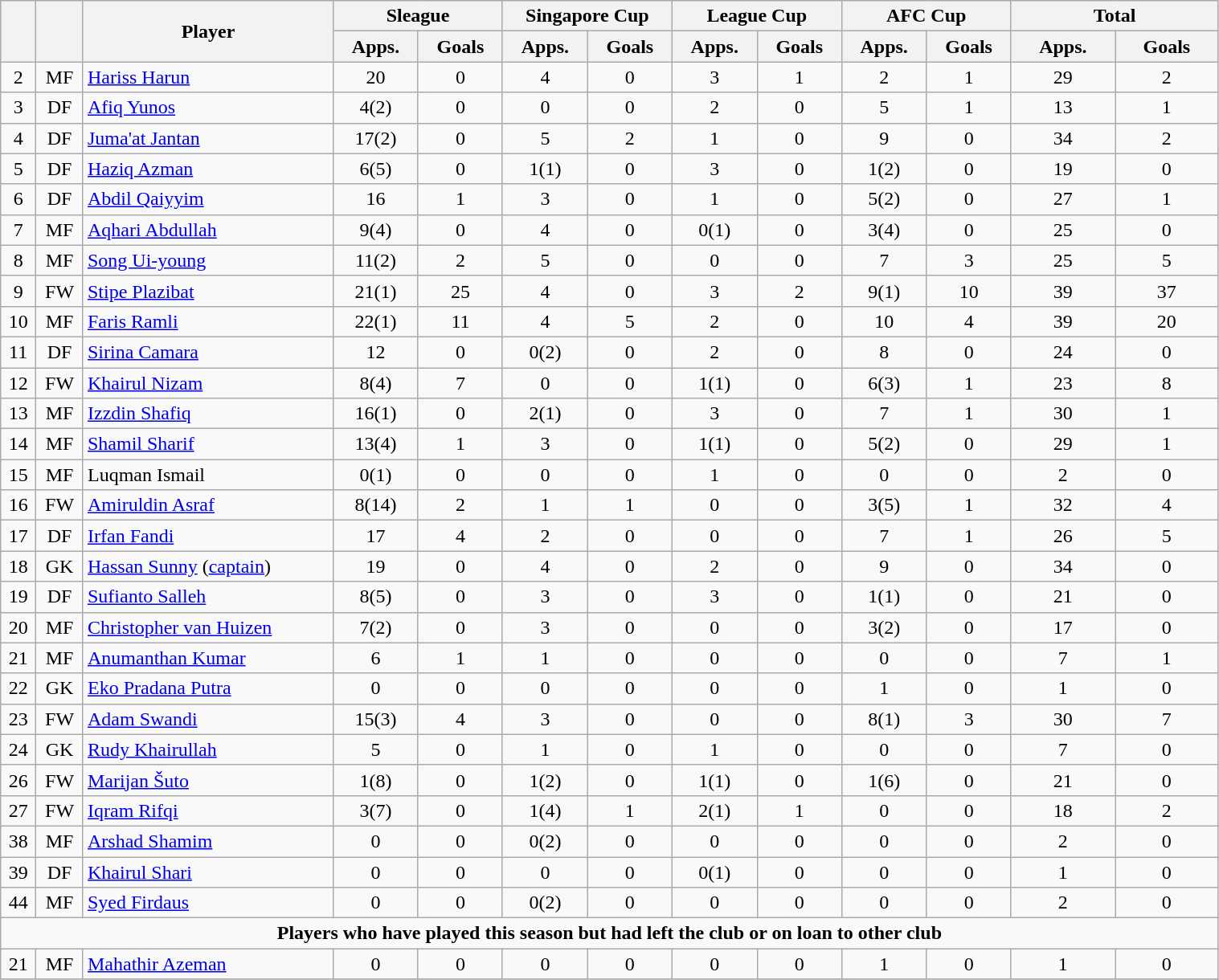<table class="wikitable" style="text-align:center; font-size:100%; width:80%;">
<tr>
<th rowspan=2></th>
<th rowspan=2></th>
<th rowspan="2" style="width:200px;">Player</th>
<th colspan="2" style="width:105px;">Sleague</th>
<th colspan="2" style="width:105px;">Singapore Cup</th>
<th colspan="2" style="width:105px;">League Cup</th>
<th colspan="2" style="width:105px;">AFC Cup</th>
<th colspan="2" style="width:130px;">Total</th>
</tr>
<tr>
<th>Apps.</th>
<th>Goals</th>
<th>Apps.</th>
<th>Goals</th>
<th>Apps.</th>
<th>Goals</th>
<th>Apps.</th>
<th>Goals</th>
<th>Apps.</th>
<th>Goals</th>
</tr>
<tr>
<td>2</td>
<td>MF</td>
<td align=left> <a href='#'>Hariss Harun</a></td>
<td>20</td>
<td>0</td>
<td>4</td>
<td>0</td>
<td>3</td>
<td>1</td>
<td>2</td>
<td>1</td>
<td>29</td>
<td>2</td>
</tr>
<tr>
<td>3</td>
<td>DF</td>
<td align=left> <a href='#'>Afiq Yunos</a></td>
<td>4(2)</td>
<td>0</td>
<td>0</td>
<td>0</td>
<td>2</td>
<td>0</td>
<td>5</td>
<td>1</td>
<td>13</td>
<td>1</td>
</tr>
<tr>
<td>4</td>
<td>DF</td>
<td align=left> <a href='#'>Juma'at Jantan</a></td>
<td>17(2)</td>
<td>0</td>
<td>5</td>
<td>2</td>
<td>1</td>
<td>0</td>
<td>9</td>
<td>0</td>
<td>34</td>
<td>2</td>
</tr>
<tr>
<td>5</td>
<td>DF</td>
<td align=left> <a href='#'>Haziq Azman</a></td>
<td>6(5)</td>
<td>0</td>
<td>1(1)</td>
<td>0</td>
<td>3</td>
<td>0</td>
<td>1(2)</td>
<td>0</td>
<td>19</td>
<td>0</td>
</tr>
<tr>
<td>6</td>
<td>DF</td>
<td align=left> <a href='#'>	Abdil Qaiyyim</a></td>
<td>16</td>
<td>1</td>
<td>3</td>
<td>0</td>
<td>1</td>
<td>0</td>
<td>5(2)</td>
<td>0</td>
<td>27</td>
<td>1</td>
</tr>
<tr>
<td>7</td>
<td>MF</td>
<td align=left> <a href='#'>Aqhari Abdullah</a></td>
<td>9(4)</td>
<td>0</td>
<td>4</td>
<td>0</td>
<td>0(1)</td>
<td>0</td>
<td>3(4)</td>
<td>0</td>
<td>25</td>
<td>0</td>
</tr>
<tr>
<td>8</td>
<td>MF</td>
<td align=left> <a href='#'>Song Ui-young</a></td>
<td>11(2)</td>
<td>2</td>
<td>5</td>
<td>0</td>
<td>0</td>
<td>0</td>
<td>7</td>
<td>3</td>
<td>25</td>
<td>5</td>
</tr>
<tr>
<td>9</td>
<td>FW</td>
<td align=left> <a href='#'>Stipe Plazibat</a></td>
<td>21(1)</td>
<td>25</td>
<td>4</td>
<td>0</td>
<td>3</td>
<td>2</td>
<td>9(1)</td>
<td>10</td>
<td>39</td>
<td>37</td>
</tr>
<tr>
<td>10</td>
<td>MF</td>
<td align=left> <a href='#'>Faris Ramli</a></td>
<td>22(1)</td>
<td>11</td>
<td>4</td>
<td>5</td>
<td>2</td>
<td>0</td>
<td>10</td>
<td>4</td>
<td>39</td>
<td>20</td>
</tr>
<tr>
<td>11</td>
<td>DF</td>
<td align=left> <a href='#'>Sirina Camara</a></td>
<td>12</td>
<td>0</td>
<td>0(2)</td>
<td>0</td>
<td>2</td>
<td>0</td>
<td>8</td>
<td>0</td>
<td>24</td>
<td>0</td>
</tr>
<tr>
<td>12</td>
<td>FW</td>
<td align=left> <a href='#'>Khairul Nizam</a></td>
<td>8(4)</td>
<td>7</td>
<td>0</td>
<td>0</td>
<td>1(1)</td>
<td>0</td>
<td>6(3)</td>
<td>1</td>
<td>23</td>
<td>8</td>
</tr>
<tr>
<td>13</td>
<td>MF</td>
<td align=left> <a href='#'>Izzdin Shafiq</a></td>
<td>16(1)</td>
<td>0</td>
<td>2(1)</td>
<td>0</td>
<td>3</td>
<td>0</td>
<td>7</td>
<td>1</td>
<td>30</td>
<td>1</td>
</tr>
<tr>
<td>14</td>
<td>MF</td>
<td align=left> <a href='#'>Shamil Sharif</a></td>
<td>13(4)</td>
<td>1</td>
<td>3</td>
<td>0</td>
<td>1(1)</td>
<td>0</td>
<td>5(2)</td>
<td>0</td>
<td>29</td>
<td>1</td>
</tr>
<tr>
<td>15</td>
<td>MF</td>
<td align=left> Luqman Ismail</td>
<td>0(1)</td>
<td>0</td>
<td>0</td>
<td>0</td>
<td>1</td>
<td>0</td>
<td>0</td>
<td>0</td>
<td>2</td>
<td>0</td>
</tr>
<tr>
<td>16</td>
<td>FW</td>
<td align=left> <a href='#'>Amiruldin Asraf</a></td>
<td>8(14)</td>
<td>2</td>
<td>1</td>
<td>1</td>
<td>0</td>
<td>0</td>
<td>3(5)</td>
<td>1</td>
<td>32</td>
<td>4</td>
</tr>
<tr>
<td>17</td>
<td>DF</td>
<td align=left> <a href='#'>Irfan Fandi</a></td>
<td>17</td>
<td>4</td>
<td>2</td>
<td>0</td>
<td>0</td>
<td>0</td>
<td>7</td>
<td>1</td>
<td>26</td>
<td>5</td>
</tr>
<tr>
<td>18</td>
<td>GK</td>
<td align=left> <a href='#'>Hassan Sunny</a> (<a href='#'>captain</a>)</td>
<td>19</td>
<td>0</td>
<td>4</td>
<td>0</td>
<td>2</td>
<td>0</td>
<td>9</td>
<td>0</td>
<td>34</td>
<td>0</td>
</tr>
<tr>
<td>19</td>
<td>DF</td>
<td align=left> <a href='#'>Sufianto Salleh</a></td>
<td>8(5)</td>
<td>0</td>
<td>3</td>
<td>0</td>
<td>3</td>
<td>0</td>
<td>1(1)</td>
<td>0</td>
<td>21</td>
<td>0</td>
</tr>
<tr>
<td>20</td>
<td>MF</td>
<td align=left> <a href='#'>Christopher van Huizen</a></td>
<td>7(2)</td>
<td>0</td>
<td>3</td>
<td>0</td>
<td>0</td>
<td>0</td>
<td>3(2)</td>
<td>0</td>
<td>17</td>
<td>0</td>
</tr>
<tr>
<td>21</td>
<td>MF</td>
<td align=left> <a href='#'>Anumanthan Kumar</a></td>
<td>6</td>
<td>1</td>
<td>1</td>
<td>0</td>
<td>0</td>
<td>0</td>
<td>0</td>
<td>0</td>
<td>7</td>
<td>1</td>
</tr>
<tr>
<td>22</td>
<td>GK</td>
<td align=left> <a href='#'>Eko Pradana Putra</a></td>
<td>0</td>
<td>0</td>
<td>0</td>
<td>0</td>
<td>0</td>
<td>0</td>
<td>1</td>
<td>0</td>
<td>1</td>
<td>0</td>
</tr>
<tr>
<td>23</td>
<td>FW</td>
<td align=left> <a href='#'>Adam Swandi</a></td>
<td>15(3)</td>
<td>4</td>
<td>3</td>
<td>0</td>
<td>0</td>
<td>0</td>
<td>8(1)</td>
<td>3</td>
<td>30</td>
<td>7</td>
</tr>
<tr>
<td>24</td>
<td>GK</td>
<td align=left> <a href='#'>Rudy Khairullah</a></td>
<td>5</td>
<td>0</td>
<td>1</td>
<td>0</td>
<td>1</td>
<td>0</td>
<td>0</td>
<td>0</td>
<td>7</td>
<td>0</td>
</tr>
<tr>
<td>26</td>
<td>FW</td>
<td align=left> <a href='#'>Marijan Šuto</a></td>
<td>1(8)</td>
<td>0</td>
<td>1(2)</td>
<td>0</td>
<td>1(1)</td>
<td>0</td>
<td>1(6)</td>
<td>0</td>
<td>21</td>
<td>0</td>
</tr>
<tr>
<td>27</td>
<td>FW</td>
<td align=left> <a href='#'>Iqram Rifqi</a></td>
<td>3(7)</td>
<td>0</td>
<td>1(4)</td>
<td>1</td>
<td>2(1)</td>
<td>1</td>
<td>0</td>
<td>0</td>
<td>18</td>
<td>2</td>
</tr>
<tr>
<td>38</td>
<td>MF</td>
<td align=left> <a href='#'>Arshad Shamim</a></td>
<td>0</td>
<td>0</td>
<td>0(2)</td>
<td>0</td>
<td>0</td>
<td>0</td>
<td>0</td>
<td>0</td>
<td>2</td>
<td>0</td>
</tr>
<tr>
<td>39</td>
<td>DF</td>
<td align=left> <a href='#'>Khairul Shari</a></td>
<td>0</td>
<td>0</td>
<td>0</td>
<td>0</td>
<td>0(1)</td>
<td>0</td>
<td>0</td>
<td>0</td>
<td>1</td>
<td>0</td>
</tr>
<tr>
<td>44</td>
<td>MF</td>
<td align=left> <a href='#'>Syed Firdaus</a></td>
<td>0</td>
<td>0</td>
<td>0(2)</td>
<td>0</td>
<td>0</td>
<td>0</td>
<td>0</td>
<td>0</td>
<td>2</td>
<td>0</td>
</tr>
<tr>
<td colspan="17"><strong>Players who have played this season but had left the club or on loan to other club</strong></td>
</tr>
<tr>
<td>21</td>
<td>MF</td>
<td align=left> <a href='#'>Mahathir Azeman</a></td>
<td>0</td>
<td>0</td>
<td>0</td>
<td>0</td>
<td>0</td>
<td>0</td>
<td>1</td>
<td>0</td>
<td>1</td>
<td>0</td>
</tr>
<tr>
</tr>
</table>
